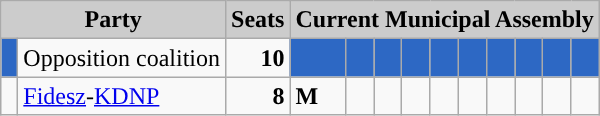<table class="wikitable">
<tr>
<th style="background:#ccc" colspan="2">Party</th>
<th style="background:#ccc">Seats</th>
<th style="background:#ccc" colspan="10">Current Municipal Assembly</th>
</tr>
<tr>
<td style="background-color: #2D68C4"> </td>
<td>Opposition coalition</td>
<td style="text-align: right"><strong>10</strong></td>
<td style="background-color: #2D68C4"> </td>
<td style="background-color: #2D68C4"> </td>
<td style="background-color: #2D68C4"> </td>
<td style="background-color: #2D68C4"> </td>
<td style="background-color: #2D68C4"> </td>
<td style="background-color: #2D68C4"> </td>
<td style="background-color: #2D68C4"> </td>
<td style="background-color: #2D68C4"> </td>
<td style="background-color: #2D68C4"> </td>
<td style="background-color: #2D68C4"> </td>
</tr>
<tr>
<td style="background-color: "> </td>
<td><a href='#'>Fidesz</a>-<a href='#'>KDNP</a></td>
<td style="text-align: right"><strong>8</strong></td>
<td style="background-color: "><span><strong>M</strong></span></td>
<td style="background-color: "> </td>
<td style="background-color: "> </td>
<td style="background-color: "> </td>
<td style="background-color: "> </td>
<td style="background-color: "> </td>
<td style="background-color: "> </td>
<td style="background-color: "> </td>
<td> </td>
<td> </td>
</tr>
</table>
